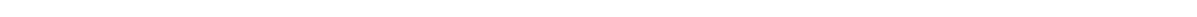<table style="width:88%; text-align:center;">
<tr style="color:white;">
<td style="background:"><strong>7</strong></td>
<td style="background:"><strong>6</strong></td>
<td style="background:"><strong>2</strong></td>
<td style="background:"><strong>17</strong></td>
</tr>
</table>
